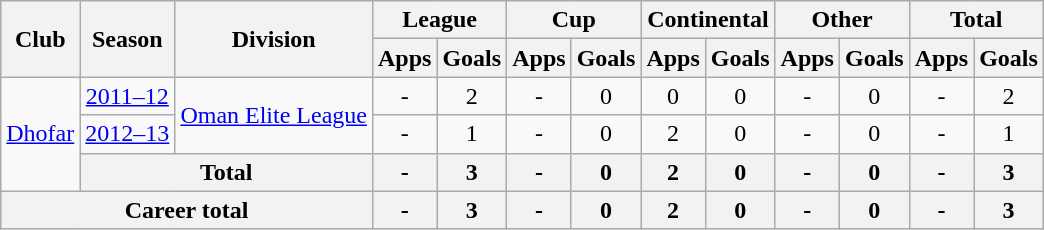<table class="wikitable" style="text-align: center;">
<tr>
<th rowspan="2">Club</th>
<th rowspan="2">Season</th>
<th rowspan="2">Division</th>
<th colspan="2">League</th>
<th colspan="2">Cup</th>
<th colspan="2">Continental</th>
<th colspan="2">Other</th>
<th colspan="2">Total</th>
</tr>
<tr>
<th>Apps</th>
<th>Goals</th>
<th>Apps</th>
<th>Goals</th>
<th>Apps</th>
<th>Goals</th>
<th>Apps</th>
<th>Goals</th>
<th>Apps</th>
<th>Goals</th>
</tr>
<tr>
<td rowspan="3"><a href='#'>Dhofar</a></td>
<td><a href='#'>2011–12</a></td>
<td rowspan="2"><a href='#'>Oman Elite League</a></td>
<td>-</td>
<td>2</td>
<td>-</td>
<td>0</td>
<td>0</td>
<td>0</td>
<td>-</td>
<td>0</td>
<td>-</td>
<td>2</td>
</tr>
<tr>
<td><a href='#'>2012–13</a></td>
<td>-</td>
<td>1</td>
<td>-</td>
<td>0</td>
<td>2</td>
<td>0</td>
<td>-</td>
<td>0</td>
<td>-</td>
<td>1</td>
</tr>
<tr>
<th colspan="2">Total</th>
<th>-</th>
<th>3</th>
<th>-</th>
<th>0</th>
<th>2</th>
<th>0</th>
<th>-</th>
<th>0</th>
<th>-</th>
<th>3</th>
</tr>
<tr>
<th colspan="3">Career total</th>
<th>-</th>
<th>3</th>
<th>-</th>
<th>0</th>
<th>2</th>
<th>0</th>
<th>-</th>
<th>0</th>
<th>-</th>
<th>3</th>
</tr>
</table>
